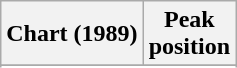<table class="wikitable sortable plainrowheaders" style="text-align:center">
<tr>
<th>Chart (1989)</th>
<th>Peak<br>position</th>
</tr>
<tr>
</tr>
<tr>
</tr>
<tr>
</tr>
<tr>
</tr>
<tr>
</tr>
<tr>
</tr>
<tr>
</tr>
<tr>
</tr>
</table>
